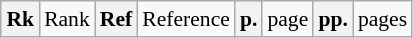<table class="wikitable" style="text-align: left; font-size: 90%; margin-left: 1em;">
<tr>
<th>Rk</th>
<td>Rank</td>
<th>Ref</th>
<td>Reference</td>
<th>p.</th>
<td>page</td>
<th>pp.</th>
<td>pages</td>
</tr>
</table>
